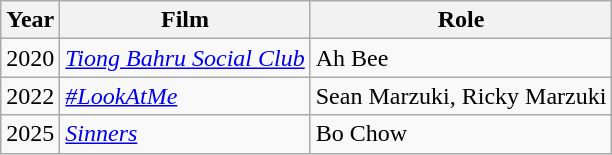<table class="wikitable">
<tr>
<th>Year</th>
<th>Film</th>
<th>Role</th>
</tr>
<tr>
<td>2020</td>
<td><a href='#'><em>Tiong Bahru Social Club</em></a></td>
<td>Ah Bee</td>
</tr>
<tr>
<td>2022</td>
<td><a href='#'><em>#LookAtMe</em></a></td>
<td>Sean Marzuki, Ricky Marzuki</td>
</tr>
<tr>
<td>2025</td>
<td><a href='#'><em>Sinners</em></a></td>
<td>Bo Chow</td>
</tr>
</table>
